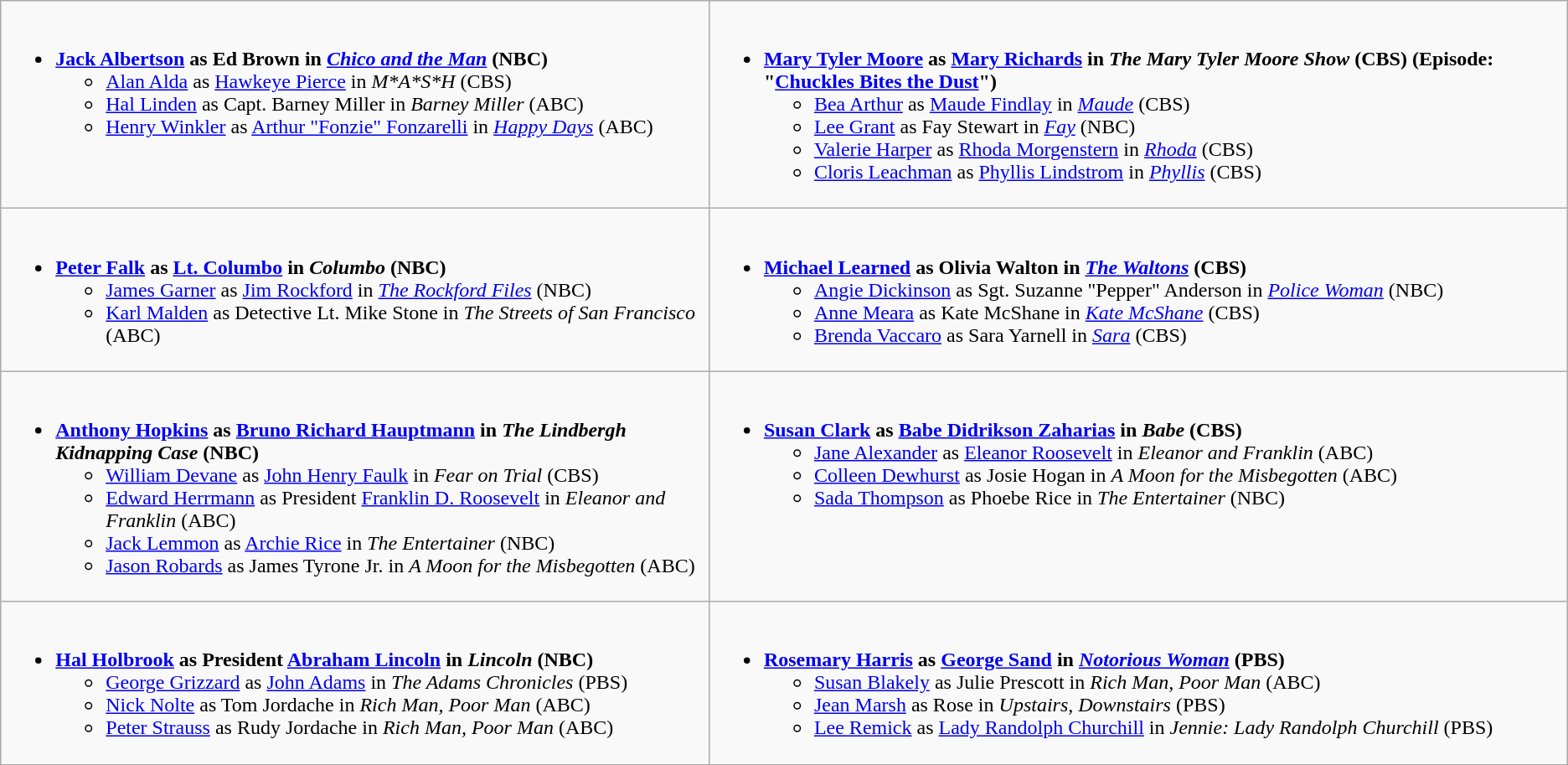<table class="wikitable">
<tr>
<td style="vertical-align:top;"><br><ul><li><strong><a href='#'>Jack Albertson</a> as Ed Brown in <em><a href='#'>Chico and the Man</a></em> (NBC)</strong><ul><li><a href='#'>Alan Alda</a> as <a href='#'>Hawkeye Pierce</a> in <em>M*A*S*H</em> (CBS)</li><li><a href='#'>Hal Linden</a> as Capt. Barney Miller in <em>Barney Miller</em> (ABC)</li><li><a href='#'>Henry Winkler</a> as <a href='#'>Arthur "Fonzie" Fonzarelli</a> in <em><a href='#'>Happy Days</a></em> (ABC)</li></ul></li></ul></td>
<td style="vertical-align:top;"><br><ul><li><strong><a href='#'>Mary Tyler Moore</a> as <a href='#'>Mary Richards</a> in <em>The Mary Tyler Moore Show</em> (CBS) (Episode: "<a href='#'>Chuckles Bites the Dust</a>")</strong><ul><li><a href='#'>Bea Arthur</a> as <a href='#'>Maude Findlay</a> in <em><a href='#'>Maude</a></em> (CBS)</li><li><a href='#'>Lee Grant</a> as Fay Stewart in <em><a href='#'>Fay</a></em> (NBC)</li><li><a href='#'>Valerie Harper</a> as <a href='#'>Rhoda Morgenstern</a> in <em><a href='#'>Rhoda</a></em> (CBS)</li><li><a href='#'>Cloris Leachman</a> as <a href='#'>Phyllis Lindstrom</a> in <em><a href='#'>Phyllis</a></em> (CBS)</li></ul></li></ul></td>
</tr>
<tr>
<td style="vertical-align:top;"><br><ul><li><strong><a href='#'>Peter Falk</a> as <a href='#'>Lt. Columbo</a> in <em>Columbo</em> (NBC)</strong><ul><li><a href='#'>James Garner</a> as <a href='#'>Jim Rockford</a> in <em><a href='#'>The Rockford Files</a></em> (NBC)</li><li><a href='#'>Karl Malden</a> as Detective Lt. Mike Stone in <em>The Streets of San Francisco</em> (ABC)</li></ul></li></ul></td>
<td style="vertical-align:top;"><br><ul><li><strong><a href='#'>Michael Learned</a> as Olivia Walton in <em><a href='#'>The Waltons</a></em> (CBS)</strong><ul><li><a href='#'>Angie Dickinson</a> as Sgt. Suzanne "Pepper" Anderson in <em><a href='#'>Police Woman</a></em> (NBC)</li><li><a href='#'>Anne Meara</a> as Kate McShane in <em><a href='#'>Kate McShane</a></em> (CBS)</li><li><a href='#'>Brenda Vaccaro</a> as Sara Yarnell in <em><a href='#'>Sara</a></em> (CBS)</li></ul></li></ul></td>
</tr>
<tr>
<td style="vertical-align:top;"><br><ul><li><strong><a href='#'>Anthony Hopkins</a> as <a href='#'>Bruno Richard Hauptmann</a> in <em>The Lindbergh Kidnapping Case</em> (NBC)</strong><ul><li><a href='#'>William Devane</a> as <a href='#'>John Henry Faulk</a> in <em>Fear on Trial</em> (CBS)</li><li><a href='#'>Edward Herrmann</a> as President <a href='#'>Franklin D. Roosevelt</a> in <em>Eleanor and Franklin</em> (ABC)</li><li><a href='#'>Jack Lemmon</a> as <a href='#'>Archie Rice</a> in <em>The Entertainer</em> (NBC)</li><li><a href='#'>Jason Robards</a> as James Tyrone Jr. in <em>A Moon for the Misbegotten</em> (ABC)</li></ul></li></ul></td>
<td style="vertical-align:top;"><br><ul><li><strong><a href='#'>Susan Clark</a> as <a href='#'>Babe Didrikson Zaharias</a> in <em>Babe</em> (CBS)</strong><ul><li><a href='#'>Jane Alexander</a> as <a href='#'>Eleanor Roosevelt</a> in <em>Eleanor and Franklin</em> (ABC)</li><li><a href='#'>Colleen Dewhurst</a> as Josie Hogan in <em>A Moon for the Misbegotten</em> (ABC)</li><li><a href='#'>Sada Thompson</a> as Phoebe Rice in <em>The Entertainer</em> (NBC)</li></ul></li></ul></td>
</tr>
<tr>
<td style="vertical-align:top;"><br><ul><li><strong><a href='#'>Hal Holbrook</a> as President <a href='#'>Abraham Lincoln</a> in <em>Lincoln</em> (NBC)</strong><ul><li><a href='#'>George Grizzard</a> as <a href='#'>John Adams</a> in <em>The Adams Chronicles</em> (PBS)</li><li><a href='#'>Nick Nolte</a> as Tom Jordache in <em>Rich Man, Poor Man</em> (ABC)</li><li><a href='#'>Peter Strauss</a> as Rudy Jordache in <em>Rich Man, Poor Man</em> (ABC)</li></ul></li></ul></td>
<td style="vertical-align:top;"><br><ul><li><strong><a href='#'>Rosemary Harris</a> as <a href='#'>George Sand</a> in <em><a href='#'>Notorious Woman</a></em> (PBS)</strong><ul><li><a href='#'>Susan Blakely</a> as Julie Prescott in <em>Rich Man, Poor Man</em> (ABC)</li><li><a href='#'>Jean Marsh</a> as Rose in <em>Upstairs, Downstairs</em> (PBS)</li><li><a href='#'>Lee Remick</a> as <a href='#'>Lady Randolph Churchill</a> in <em>Jennie: Lady Randolph Churchill</em> (PBS)</li></ul></li></ul></td>
</tr>
</table>
